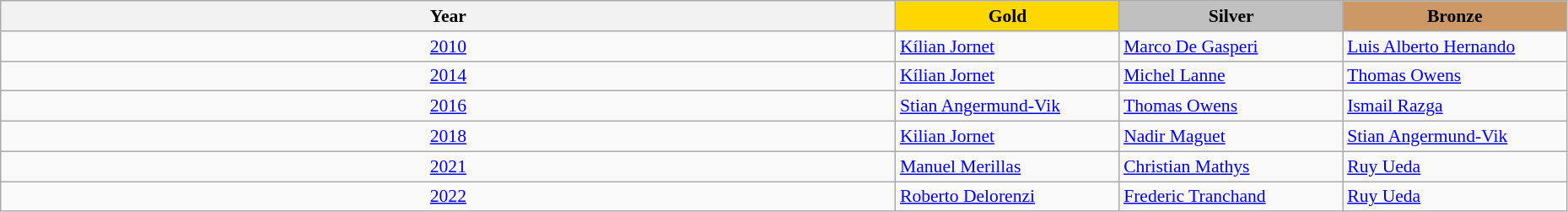<table class="wikitable" style="width:98%; font-size:90%">
<tr>
<th>Year</th>
<th style="width:170px; background:gold">Gold</th>
<th style="width:170px; background:silver">Silver</th>
<th style="width:170px; background:#cc9966">Bronze</th>
</tr>
<tr>
<td align=center><a href='#'>2010</a></td>
<td> <a href='#'>Kílian Jornet</a></td>
<td> <a href='#'>Marco De Gasperi</a></td>
<td> <a href='#'>Luis Alberto Hernando</a></td>
</tr>
<tr>
<td align=center><a href='#'>2014</a></td>
<td> <a href='#'>Kílian Jornet</a></td>
<td> <a href='#'>Michel Lanne</a></td>
<td> <a href='#'>Thomas Owens</a></td>
</tr>
<tr>
<td align=center><a href='#'>2016</a></td>
<td> <a href='#'>Stian Angermund-Vik</a></td>
<td> <a href='#'>Thomas Owens</a></td>
<td> <a href='#'>Ismail Razga</a></td>
</tr>
<tr>
<td align=center><a href='#'>2018</a></td>
<td> <a href='#'>Kilian Jornet</a></td>
<td> <a href='#'>Nadir Maguet</a></td>
<td> <a href='#'>Stian Angermund-Vik</a></td>
</tr>
<tr>
<td align=center><a href='#'>2021</a></td>
<td> <a href='#'>Manuel Merillas</a></td>
<td> <a href='#'>Christian Mathys</a></td>
<td> <a href='#'>Ruy Ueda</a></td>
</tr>
<tr>
<td align=center><a href='#'>2022</a></td>
<td> <a href='#'>Roberto Delorenzi </a></td>
<td> <a href='#'>Frederic Tranchand</a></td>
<td> <a href='#'>Ruy Ueda</a></td>
</tr>
</table>
